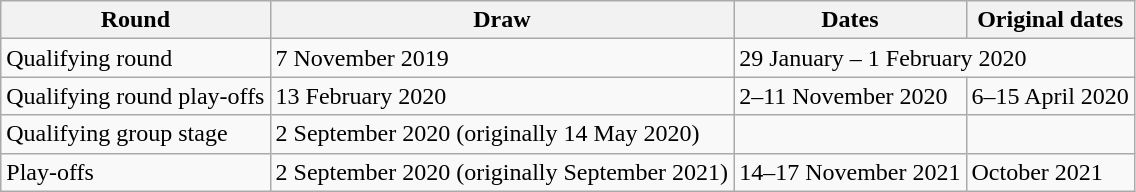<table class="wikitable">
<tr>
<th>Round</th>
<th>Draw</th>
<th>Dates</th>
<th>Original dates</th>
</tr>
<tr>
<td>Qualifying round</td>
<td>7 November 2019</td>
<td colspan=2>29 January – 1 February 2020</td>
</tr>
<tr>
<td>Qualifying round play-offs</td>
<td>13 February 2020</td>
<td>2–11 November 2020</td>
<td>6–15 April 2020</td>
</tr>
<tr>
<td>Qualifying group stage</td>
<td>2 September 2020 (originally 14 May 2020)</td>
<td></td>
<td></td>
</tr>
<tr>
<td>Play-offs</td>
<td>2 September 2020 (originally September 2021)</td>
<td>14–17 November 2021</td>
<td>October 2021</td>
</tr>
</table>
